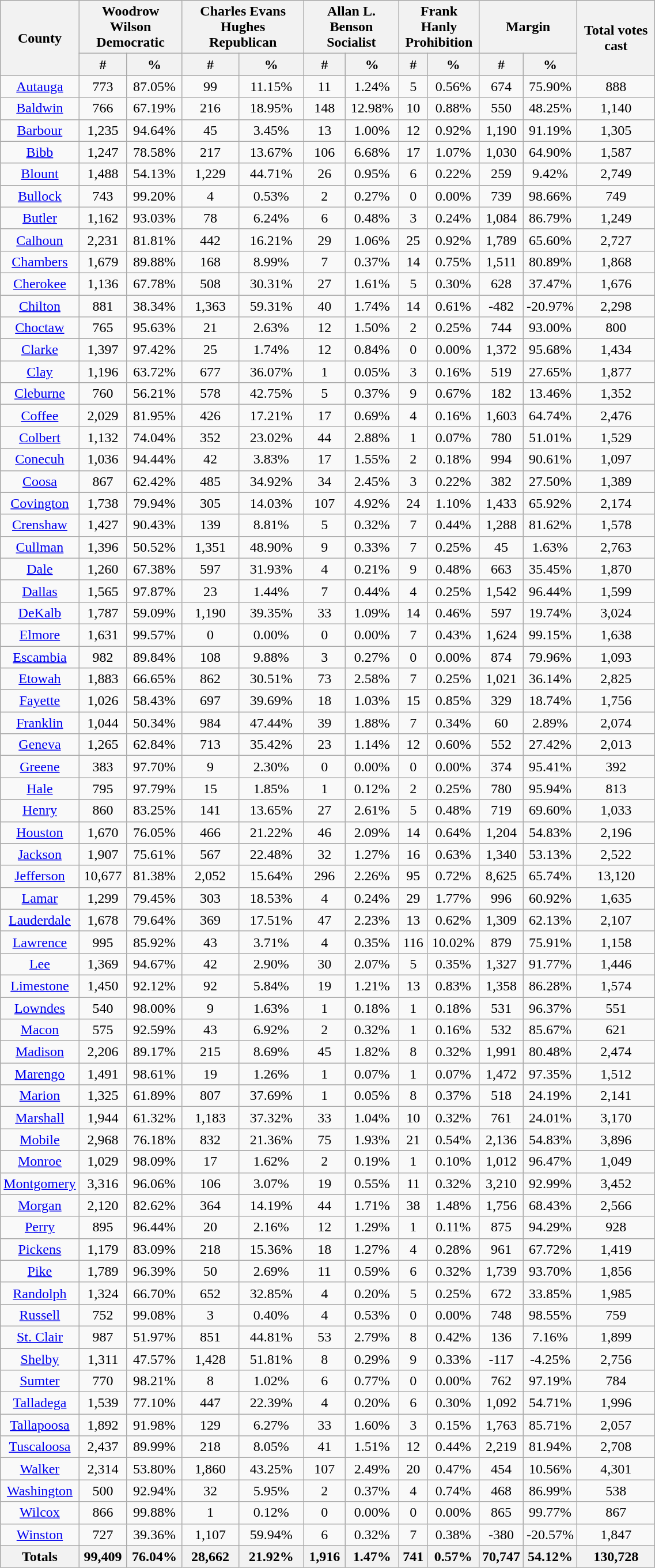<table width="60%" class="wikitable sortable">
<tr>
<th rowspan="2">County</th>
<th colspan="2">Woodrow Wilson<br>Democratic</th>
<th colspan="2">Charles Evans Hughes<br>Republican</th>
<th colspan="2">Allan L. Benson<br>Socialist</th>
<th colspan="2">Frank Hanly<br>Prohibition</th>
<th colspan="2">Margin</th>
<th rowspan="2">Total votes cast</th>
</tr>
<tr bgcolor="lightgrey">
<th data-sort-type="number">#</th>
<th data-sort-type="number">%</th>
<th data-sort-type="number">#</th>
<th data-sort-type="number">%</th>
<th data-sort-type="number">#</th>
<th data-sort-type="number">%</th>
<th data-sort-type="number">#</th>
<th data-sort-type="number">%</th>
<th data-sort-type="number">#</th>
<th data-sort-type="number">%</th>
</tr>
<tr style="text-align:center;">
<td><a href='#'>Autauga</a></td>
<td>773</td>
<td>87.05%</td>
<td>99</td>
<td>11.15%</td>
<td>11</td>
<td>1.24%</td>
<td>5</td>
<td>0.56%</td>
<td>674</td>
<td>75.90%</td>
<td>888</td>
</tr>
<tr style="text-align:center;">
<td><a href='#'>Baldwin</a></td>
<td>766</td>
<td>67.19%</td>
<td>216</td>
<td>18.95%</td>
<td>148</td>
<td>12.98%</td>
<td>10</td>
<td>0.88%</td>
<td>550</td>
<td>48.25%</td>
<td>1,140</td>
</tr>
<tr style="text-align:center;">
<td><a href='#'>Barbour</a></td>
<td>1,235</td>
<td>94.64%</td>
<td>45</td>
<td>3.45%</td>
<td>13</td>
<td>1.00%</td>
<td>12</td>
<td>0.92%</td>
<td>1,190</td>
<td>91.19%</td>
<td>1,305</td>
</tr>
<tr style="text-align:center;">
<td><a href='#'>Bibb</a></td>
<td>1,247</td>
<td>78.58%</td>
<td>217</td>
<td>13.67%</td>
<td>106</td>
<td>6.68%</td>
<td>17</td>
<td>1.07%</td>
<td>1,030</td>
<td>64.90%</td>
<td>1,587</td>
</tr>
<tr style="text-align:center;">
<td><a href='#'>Blount</a></td>
<td>1,488</td>
<td>54.13%</td>
<td>1,229</td>
<td>44.71%</td>
<td>26</td>
<td>0.95%</td>
<td>6</td>
<td>0.22%</td>
<td>259</td>
<td>9.42%</td>
<td>2,749</td>
</tr>
<tr style="text-align:center;">
<td><a href='#'>Bullock</a></td>
<td>743</td>
<td>99.20%</td>
<td>4</td>
<td>0.53%</td>
<td>2</td>
<td>0.27%</td>
<td>0</td>
<td>0.00%</td>
<td>739</td>
<td>98.66%</td>
<td>749</td>
</tr>
<tr style="text-align:center;">
<td><a href='#'>Butler</a></td>
<td>1,162</td>
<td>93.03%</td>
<td>78</td>
<td>6.24%</td>
<td>6</td>
<td>0.48%</td>
<td>3</td>
<td>0.24%</td>
<td>1,084</td>
<td>86.79%</td>
<td>1,249</td>
</tr>
<tr style="text-align:center;">
<td><a href='#'>Calhoun</a></td>
<td>2,231</td>
<td>81.81%</td>
<td>442</td>
<td>16.21%</td>
<td>29</td>
<td>1.06%</td>
<td>25</td>
<td>0.92%</td>
<td>1,789</td>
<td>65.60%</td>
<td>2,727</td>
</tr>
<tr style="text-align:center;">
<td><a href='#'>Chambers</a></td>
<td>1,679</td>
<td>89.88%</td>
<td>168</td>
<td>8.99%</td>
<td>7</td>
<td>0.37%</td>
<td>14</td>
<td>0.75%</td>
<td>1,511</td>
<td>80.89%</td>
<td>1,868</td>
</tr>
<tr style="text-align:center;">
<td><a href='#'>Cherokee</a></td>
<td>1,136</td>
<td>67.78%</td>
<td>508</td>
<td>30.31%</td>
<td>27</td>
<td>1.61%</td>
<td>5</td>
<td>0.30%</td>
<td>628</td>
<td>37.47%</td>
<td>1,676</td>
</tr>
<tr style="text-align:center;">
<td><a href='#'>Chilton</a></td>
<td>881</td>
<td>38.34%</td>
<td>1,363</td>
<td>59.31%</td>
<td>40</td>
<td>1.74%</td>
<td>14</td>
<td>0.61%</td>
<td>-482</td>
<td>-20.97%</td>
<td>2,298</td>
</tr>
<tr style="text-align:center;">
<td><a href='#'>Choctaw</a></td>
<td>765</td>
<td>95.63%</td>
<td>21</td>
<td>2.63%</td>
<td>12</td>
<td>1.50%</td>
<td>2</td>
<td>0.25%</td>
<td>744</td>
<td>93.00%</td>
<td>800</td>
</tr>
<tr style="text-align:center;">
<td><a href='#'>Clarke</a></td>
<td>1,397</td>
<td>97.42%</td>
<td>25</td>
<td>1.74%</td>
<td>12</td>
<td>0.84%</td>
<td>0</td>
<td>0.00%</td>
<td>1,372</td>
<td>95.68%</td>
<td>1,434</td>
</tr>
<tr style="text-align:center;">
<td><a href='#'>Clay</a></td>
<td>1,196</td>
<td>63.72%</td>
<td>677</td>
<td>36.07%</td>
<td>1</td>
<td>0.05%</td>
<td>3</td>
<td>0.16%</td>
<td>519</td>
<td>27.65%</td>
<td>1,877</td>
</tr>
<tr style="text-align:center;">
<td><a href='#'>Cleburne</a></td>
<td>760</td>
<td>56.21%</td>
<td>578</td>
<td>42.75%</td>
<td>5</td>
<td>0.37%</td>
<td>9</td>
<td>0.67%</td>
<td>182</td>
<td>13.46%</td>
<td>1,352</td>
</tr>
<tr style="text-align:center;">
<td><a href='#'>Coffee</a></td>
<td>2,029</td>
<td>81.95%</td>
<td>426</td>
<td>17.21%</td>
<td>17</td>
<td>0.69%</td>
<td>4</td>
<td>0.16%</td>
<td>1,603</td>
<td>64.74%</td>
<td>2,476</td>
</tr>
<tr style="text-align:center;">
<td><a href='#'>Colbert</a></td>
<td>1,132</td>
<td>74.04%</td>
<td>352</td>
<td>23.02%</td>
<td>44</td>
<td>2.88%</td>
<td>1</td>
<td>0.07%</td>
<td>780</td>
<td>51.01%</td>
<td>1,529</td>
</tr>
<tr style="text-align:center;">
<td><a href='#'>Conecuh</a></td>
<td>1,036</td>
<td>94.44%</td>
<td>42</td>
<td>3.83%</td>
<td>17</td>
<td>1.55%</td>
<td>2</td>
<td>0.18%</td>
<td>994</td>
<td>90.61%</td>
<td>1,097</td>
</tr>
<tr style="text-align:center;">
<td><a href='#'>Coosa</a></td>
<td>867</td>
<td>62.42%</td>
<td>485</td>
<td>34.92%</td>
<td>34</td>
<td>2.45%</td>
<td>3</td>
<td>0.22%</td>
<td>382</td>
<td>27.50%</td>
<td>1,389</td>
</tr>
<tr style="text-align:center;">
<td><a href='#'>Covington</a></td>
<td>1,738</td>
<td>79.94%</td>
<td>305</td>
<td>14.03%</td>
<td>107</td>
<td>4.92%</td>
<td>24</td>
<td>1.10%</td>
<td>1,433</td>
<td>65.92%</td>
<td>2,174</td>
</tr>
<tr style="text-align:center;">
<td><a href='#'>Crenshaw</a></td>
<td>1,427</td>
<td>90.43%</td>
<td>139</td>
<td>8.81%</td>
<td>5</td>
<td>0.32%</td>
<td>7</td>
<td>0.44%</td>
<td>1,288</td>
<td>81.62%</td>
<td>1,578</td>
</tr>
<tr style="text-align:center;">
<td><a href='#'>Cullman</a></td>
<td>1,396</td>
<td>50.52%</td>
<td>1,351</td>
<td>48.90%</td>
<td>9</td>
<td>0.33%</td>
<td>7</td>
<td>0.25%</td>
<td>45</td>
<td>1.63%</td>
<td>2,763</td>
</tr>
<tr style="text-align:center;">
<td><a href='#'>Dale</a></td>
<td>1,260</td>
<td>67.38%</td>
<td>597</td>
<td>31.93%</td>
<td>4</td>
<td>0.21%</td>
<td>9</td>
<td>0.48%</td>
<td>663</td>
<td>35.45%</td>
<td>1,870</td>
</tr>
<tr style="text-align:center;">
<td><a href='#'>Dallas</a></td>
<td>1,565</td>
<td>97.87%</td>
<td>23</td>
<td>1.44%</td>
<td>7</td>
<td>0.44%</td>
<td>4</td>
<td>0.25%</td>
<td>1,542</td>
<td>96.44%</td>
<td>1,599</td>
</tr>
<tr style="text-align:center;">
<td><a href='#'>DeKalb</a></td>
<td>1,787</td>
<td>59.09%</td>
<td>1,190</td>
<td>39.35%</td>
<td>33</td>
<td>1.09%</td>
<td>14</td>
<td>0.46%</td>
<td>597</td>
<td>19.74%</td>
<td>3,024</td>
</tr>
<tr style="text-align:center;">
<td><a href='#'>Elmore</a></td>
<td>1,631</td>
<td>99.57%</td>
<td>0</td>
<td>0.00%</td>
<td>0</td>
<td>0.00%</td>
<td>7</td>
<td>0.43%</td>
<td>1,624</td>
<td>99.15%</td>
<td>1,638</td>
</tr>
<tr style="text-align:center;">
<td><a href='#'>Escambia</a></td>
<td>982</td>
<td>89.84%</td>
<td>108</td>
<td>9.88%</td>
<td>3</td>
<td>0.27%</td>
<td>0</td>
<td>0.00%</td>
<td>874</td>
<td>79.96%</td>
<td>1,093</td>
</tr>
<tr style="text-align:center;">
<td><a href='#'>Etowah</a></td>
<td>1,883</td>
<td>66.65%</td>
<td>862</td>
<td>30.51%</td>
<td>73</td>
<td>2.58%</td>
<td>7</td>
<td>0.25%</td>
<td>1,021</td>
<td>36.14%</td>
<td>2,825</td>
</tr>
<tr style="text-align:center;">
<td><a href='#'>Fayette</a></td>
<td>1,026</td>
<td>58.43%</td>
<td>697</td>
<td>39.69%</td>
<td>18</td>
<td>1.03%</td>
<td>15</td>
<td>0.85%</td>
<td>329</td>
<td>18.74%</td>
<td>1,756</td>
</tr>
<tr style="text-align:center;">
<td><a href='#'>Franklin</a></td>
<td>1,044</td>
<td>50.34%</td>
<td>984</td>
<td>47.44%</td>
<td>39</td>
<td>1.88%</td>
<td>7</td>
<td>0.34%</td>
<td>60</td>
<td>2.89%</td>
<td>2,074</td>
</tr>
<tr style="text-align:center;">
<td><a href='#'>Geneva</a></td>
<td>1,265</td>
<td>62.84%</td>
<td>713</td>
<td>35.42%</td>
<td>23</td>
<td>1.14%</td>
<td>12</td>
<td>0.60%</td>
<td>552</td>
<td>27.42%</td>
<td>2,013</td>
</tr>
<tr style="text-align:center;">
<td><a href='#'>Greene</a></td>
<td>383</td>
<td>97.70%</td>
<td>9</td>
<td>2.30%</td>
<td>0</td>
<td>0.00%</td>
<td>0</td>
<td>0.00%</td>
<td>374</td>
<td>95.41%</td>
<td>392</td>
</tr>
<tr style="text-align:center;">
<td><a href='#'>Hale</a></td>
<td>795</td>
<td>97.79%</td>
<td>15</td>
<td>1.85%</td>
<td>1</td>
<td>0.12%</td>
<td>2</td>
<td>0.25%</td>
<td>780</td>
<td>95.94%</td>
<td>813</td>
</tr>
<tr style="text-align:center;">
<td><a href='#'>Henry</a></td>
<td>860</td>
<td>83.25%</td>
<td>141</td>
<td>13.65%</td>
<td>27</td>
<td>2.61%</td>
<td>5</td>
<td>0.48%</td>
<td>719</td>
<td>69.60%</td>
<td>1,033</td>
</tr>
<tr style="text-align:center;">
<td><a href='#'>Houston</a></td>
<td>1,670</td>
<td>76.05%</td>
<td>466</td>
<td>21.22%</td>
<td>46</td>
<td>2.09%</td>
<td>14</td>
<td>0.64%</td>
<td>1,204</td>
<td>54.83%</td>
<td>2,196</td>
</tr>
<tr style="text-align:center;">
<td><a href='#'>Jackson</a></td>
<td>1,907</td>
<td>75.61%</td>
<td>567</td>
<td>22.48%</td>
<td>32</td>
<td>1.27%</td>
<td>16</td>
<td>0.63%</td>
<td>1,340</td>
<td>53.13%</td>
<td>2,522</td>
</tr>
<tr style="text-align:center;">
<td><a href='#'>Jefferson</a></td>
<td>10,677</td>
<td>81.38%</td>
<td>2,052</td>
<td>15.64%</td>
<td>296</td>
<td>2.26%</td>
<td>95</td>
<td>0.72%</td>
<td>8,625</td>
<td>65.74%</td>
<td>13,120</td>
</tr>
<tr style="text-align:center;">
<td><a href='#'>Lamar</a></td>
<td>1,299</td>
<td>79.45%</td>
<td>303</td>
<td>18.53%</td>
<td>4</td>
<td>0.24%</td>
<td>29</td>
<td>1.77%</td>
<td>996</td>
<td>60.92%</td>
<td>1,635</td>
</tr>
<tr style="text-align:center;">
<td><a href='#'>Lauderdale</a></td>
<td>1,678</td>
<td>79.64%</td>
<td>369</td>
<td>17.51%</td>
<td>47</td>
<td>2.23%</td>
<td>13</td>
<td>0.62%</td>
<td>1,309</td>
<td>62.13%</td>
<td>2,107</td>
</tr>
<tr style="text-align:center;">
<td><a href='#'>Lawrence</a></td>
<td>995</td>
<td>85.92%</td>
<td>43</td>
<td>3.71%</td>
<td>4</td>
<td>0.35%</td>
<td>116</td>
<td>10.02%</td>
<td>879</td>
<td>75.91%</td>
<td>1,158</td>
</tr>
<tr style="text-align:center;">
<td><a href='#'>Lee</a></td>
<td>1,369</td>
<td>94.67%</td>
<td>42</td>
<td>2.90%</td>
<td>30</td>
<td>2.07%</td>
<td>5</td>
<td>0.35%</td>
<td>1,327</td>
<td>91.77%</td>
<td>1,446</td>
</tr>
<tr style="text-align:center;">
<td><a href='#'>Limestone</a></td>
<td>1,450</td>
<td>92.12%</td>
<td>92</td>
<td>5.84%</td>
<td>19</td>
<td>1.21%</td>
<td>13</td>
<td>0.83%</td>
<td>1,358</td>
<td>86.28%</td>
<td>1,574</td>
</tr>
<tr style="text-align:center;">
<td><a href='#'>Lowndes</a></td>
<td>540</td>
<td>98.00%</td>
<td>9</td>
<td>1.63%</td>
<td>1</td>
<td>0.18%</td>
<td>1</td>
<td>0.18%</td>
<td>531</td>
<td>96.37%</td>
<td>551</td>
</tr>
<tr style="text-align:center;">
<td><a href='#'>Macon</a></td>
<td>575</td>
<td>92.59%</td>
<td>43</td>
<td>6.92%</td>
<td>2</td>
<td>0.32%</td>
<td>1</td>
<td>0.16%</td>
<td>532</td>
<td>85.67%</td>
<td>621</td>
</tr>
<tr style="text-align:center;">
<td><a href='#'>Madison</a></td>
<td>2,206</td>
<td>89.17%</td>
<td>215</td>
<td>8.69%</td>
<td>45</td>
<td>1.82%</td>
<td>8</td>
<td>0.32%</td>
<td>1,991</td>
<td>80.48%</td>
<td>2,474</td>
</tr>
<tr style="text-align:center;">
<td><a href='#'>Marengo</a></td>
<td>1,491</td>
<td>98.61%</td>
<td>19</td>
<td>1.26%</td>
<td>1</td>
<td>0.07%</td>
<td>1</td>
<td>0.07%</td>
<td>1,472</td>
<td>97.35%</td>
<td>1,512</td>
</tr>
<tr style="text-align:center;">
<td><a href='#'>Marion</a></td>
<td>1,325</td>
<td>61.89%</td>
<td>807</td>
<td>37.69%</td>
<td>1</td>
<td>0.05%</td>
<td>8</td>
<td>0.37%</td>
<td>518</td>
<td>24.19%</td>
<td>2,141</td>
</tr>
<tr style="text-align:center;">
<td><a href='#'>Marshall</a></td>
<td>1,944</td>
<td>61.32%</td>
<td>1,183</td>
<td>37.32%</td>
<td>33</td>
<td>1.04%</td>
<td>10</td>
<td>0.32%</td>
<td>761</td>
<td>24.01%</td>
<td>3,170</td>
</tr>
<tr style="text-align:center;">
<td><a href='#'>Mobile</a></td>
<td>2,968</td>
<td>76.18%</td>
<td>832</td>
<td>21.36%</td>
<td>75</td>
<td>1.93%</td>
<td>21</td>
<td>0.54%</td>
<td>2,136</td>
<td>54.83%</td>
<td>3,896</td>
</tr>
<tr style="text-align:center;">
<td><a href='#'>Monroe</a></td>
<td>1,029</td>
<td>98.09%</td>
<td>17</td>
<td>1.62%</td>
<td>2</td>
<td>0.19%</td>
<td>1</td>
<td>0.10%</td>
<td>1,012</td>
<td>96.47%</td>
<td>1,049</td>
</tr>
<tr style="text-align:center;">
<td><a href='#'>Montgomery</a></td>
<td>3,316</td>
<td>96.06%</td>
<td>106</td>
<td>3.07%</td>
<td>19</td>
<td>0.55%</td>
<td>11</td>
<td>0.32%</td>
<td>3,210</td>
<td>92.99%</td>
<td>3,452</td>
</tr>
<tr style="text-align:center;">
<td><a href='#'>Morgan</a></td>
<td>2,120</td>
<td>82.62%</td>
<td>364</td>
<td>14.19%</td>
<td>44</td>
<td>1.71%</td>
<td>38</td>
<td>1.48%</td>
<td>1,756</td>
<td>68.43%</td>
<td>2,566</td>
</tr>
<tr style="text-align:center;">
<td><a href='#'>Perry</a></td>
<td>895</td>
<td>96.44%</td>
<td>20</td>
<td>2.16%</td>
<td>12</td>
<td>1.29%</td>
<td>1</td>
<td>0.11%</td>
<td>875</td>
<td>94.29%</td>
<td>928</td>
</tr>
<tr style="text-align:center;">
<td><a href='#'>Pickens</a></td>
<td>1,179</td>
<td>83.09%</td>
<td>218</td>
<td>15.36%</td>
<td>18</td>
<td>1.27%</td>
<td>4</td>
<td>0.28%</td>
<td>961</td>
<td>67.72%</td>
<td>1,419</td>
</tr>
<tr style="text-align:center;">
<td><a href='#'>Pike</a></td>
<td>1,789</td>
<td>96.39%</td>
<td>50</td>
<td>2.69%</td>
<td>11</td>
<td>0.59%</td>
<td>6</td>
<td>0.32%</td>
<td>1,739</td>
<td>93.70%</td>
<td>1,856</td>
</tr>
<tr style="text-align:center;">
<td><a href='#'>Randolph</a></td>
<td>1,324</td>
<td>66.70%</td>
<td>652</td>
<td>32.85%</td>
<td>4</td>
<td>0.20%</td>
<td>5</td>
<td>0.25%</td>
<td>672</td>
<td>33.85%</td>
<td>1,985</td>
</tr>
<tr style="text-align:center;">
<td><a href='#'>Russell</a></td>
<td>752</td>
<td>99.08%</td>
<td>3</td>
<td>0.40%</td>
<td>4</td>
<td>0.53%</td>
<td>0</td>
<td>0.00%</td>
<td>748</td>
<td>98.55%</td>
<td>759</td>
</tr>
<tr style="text-align:center;">
<td><a href='#'>St. Clair</a></td>
<td>987</td>
<td>51.97%</td>
<td>851</td>
<td>44.81%</td>
<td>53</td>
<td>2.79%</td>
<td>8</td>
<td>0.42%</td>
<td>136</td>
<td>7.16%</td>
<td>1,899</td>
</tr>
<tr style="text-align:center;">
<td><a href='#'>Shelby</a></td>
<td>1,311</td>
<td>47.57%</td>
<td>1,428</td>
<td>51.81%</td>
<td>8</td>
<td>0.29%</td>
<td>9</td>
<td>0.33%</td>
<td>-117</td>
<td>-4.25%</td>
<td>2,756</td>
</tr>
<tr style="text-align:center;">
<td><a href='#'>Sumter</a></td>
<td>770</td>
<td>98.21%</td>
<td>8</td>
<td>1.02%</td>
<td>6</td>
<td>0.77%</td>
<td>0</td>
<td>0.00%</td>
<td>762</td>
<td>97.19%</td>
<td>784</td>
</tr>
<tr style="text-align:center;">
<td><a href='#'>Talladega</a></td>
<td>1,539</td>
<td>77.10%</td>
<td>447</td>
<td>22.39%</td>
<td>4</td>
<td>0.20%</td>
<td>6</td>
<td>0.30%</td>
<td>1,092</td>
<td>54.71%</td>
<td>1,996</td>
</tr>
<tr style="text-align:center;">
<td><a href='#'>Tallapoosa</a></td>
<td>1,892</td>
<td>91.98%</td>
<td>129</td>
<td>6.27%</td>
<td>33</td>
<td>1.60%</td>
<td>3</td>
<td>0.15%</td>
<td>1,763</td>
<td>85.71%</td>
<td>2,057</td>
</tr>
<tr style="text-align:center;">
<td><a href='#'>Tuscaloosa</a></td>
<td>2,437</td>
<td>89.99%</td>
<td>218</td>
<td>8.05%</td>
<td>41</td>
<td>1.51%</td>
<td>12</td>
<td>0.44%</td>
<td>2,219</td>
<td>81.94%</td>
<td>2,708</td>
</tr>
<tr style="text-align:center;">
<td><a href='#'>Walker</a></td>
<td>2,314</td>
<td>53.80%</td>
<td>1,860</td>
<td>43.25%</td>
<td>107</td>
<td>2.49%</td>
<td>20</td>
<td>0.47%</td>
<td>454</td>
<td>10.56%</td>
<td>4,301</td>
</tr>
<tr style="text-align:center;">
<td><a href='#'>Washington</a></td>
<td>500</td>
<td>92.94%</td>
<td>32</td>
<td>5.95%</td>
<td>2</td>
<td>0.37%</td>
<td>4</td>
<td>0.74%</td>
<td>468</td>
<td>86.99%</td>
<td>538</td>
</tr>
<tr style="text-align:center;">
<td><a href='#'>Wilcox</a></td>
<td>866</td>
<td>99.88%</td>
<td>1</td>
<td>0.12%</td>
<td>0</td>
<td>0.00%</td>
<td>0</td>
<td>0.00%</td>
<td>865</td>
<td>99.77%</td>
<td>867</td>
</tr>
<tr style="text-align:center;">
<td><a href='#'>Winston</a></td>
<td>727</td>
<td>39.36%</td>
<td>1,107</td>
<td>59.94%</td>
<td>6</td>
<td>0.32%</td>
<td>7</td>
<td>0.38%</td>
<td>-380</td>
<td>-20.57%</td>
<td>1,847</td>
</tr>
<tr>
<th>Totals</th>
<th>99,409</th>
<th>76.04%</th>
<th>28,662</th>
<th>21.92%</th>
<th>1,916</th>
<th>1.47%</th>
<th>741</th>
<th>0.57%</th>
<th>70,747</th>
<th>54.12%</th>
<th>130,728</th>
</tr>
</table>
